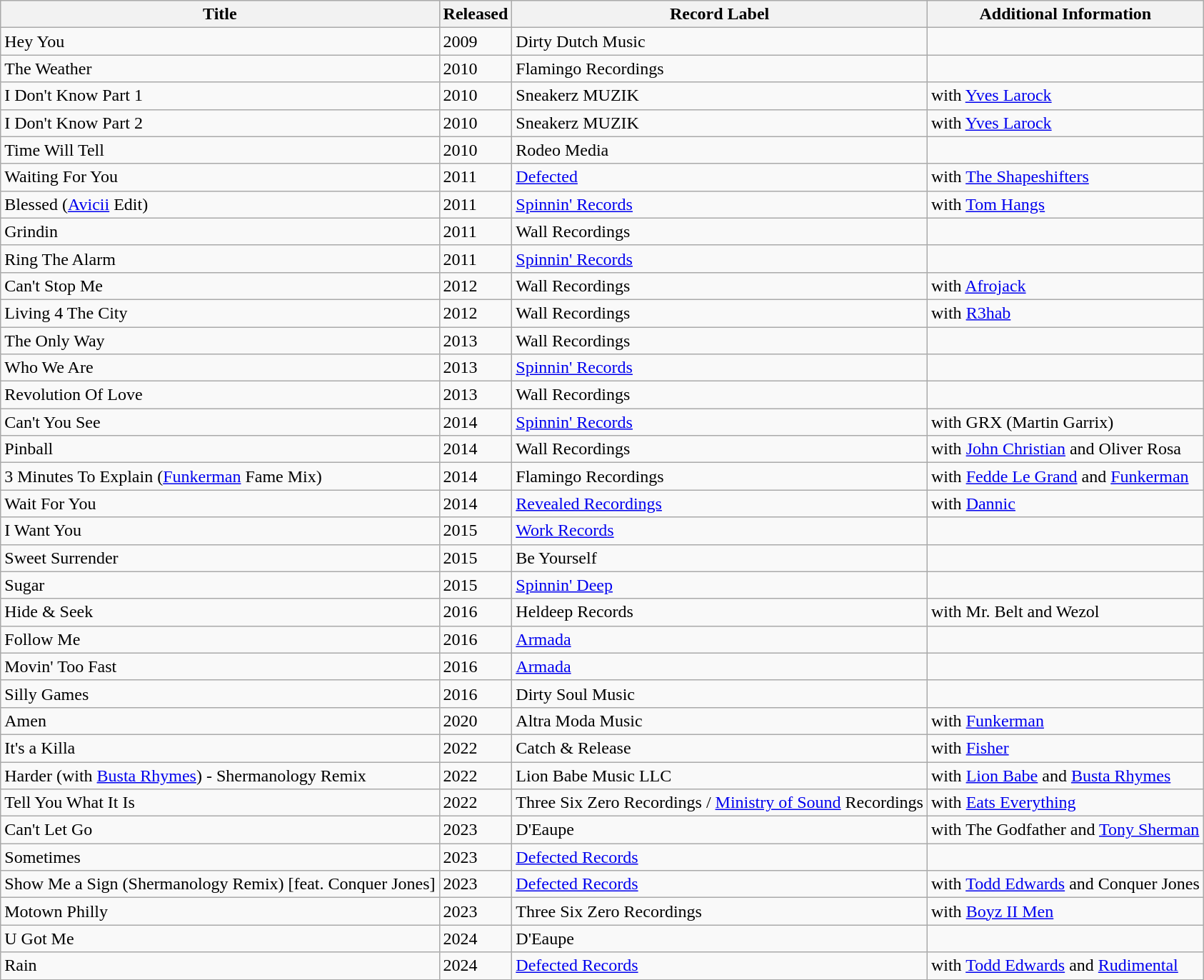<table class="wikitable">
<tr>
<th>Title</th>
<th>Released</th>
<th>Record Label</th>
<th>Additional Information</th>
</tr>
<tr>
<td>Hey You</td>
<td>2009</td>
<td>Dirty Dutch Music</td>
<td></td>
</tr>
<tr>
<td>The Weather</td>
<td>2010</td>
<td>Flamingo Recordings</td>
<td></td>
</tr>
<tr>
<td>I Don't Know Part 1</td>
<td>2010</td>
<td>Sneakerz MUZIK</td>
<td>with <a href='#'>Yves Larock</a></td>
</tr>
<tr>
<td>I Don't Know Part 2</td>
<td>2010</td>
<td>Sneakerz MUZIK</td>
<td>with <a href='#'>Yves Larock</a></td>
</tr>
<tr>
<td>Time Will Tell</td>
<td>2010</td>
<td>Rodeo Media</td>
<td></td>
</tr>
<tr>
<td>Waiting For You</td>
<td>2011</td>
<td><a href='#'>Defected</a></td>
<td>with <a href='#'>The Shapeshifters</a></td>
</tr>
<tr>
<td>Blessed (<a href='#'>Avicii</a> Edit)</td>
<td>2011</td>
<td><a href='#'>Spinnin' Records</a></td>
<td>with <a href='#'>Tom Hangs</a></td>
</tr>
<tr>
<td>Grindin</td>
<td>2011</td>
<td>Wall Recordings</td>
<td></td>
</tr>
<tr>
<td>Ring The Alarm</td>
<td>2011</td>
<td><a href='#'>Spinnin' Records</a></td>
<td></td>
</tr>
<tr>
<td>Can't Stop Me</td>
<td>2012</td>
<td>Wall Recordings</td>
<td>with <a href='#'>Afrojack</a></td>
</tr>
<tr>
<td>Living 4 The City</td>
<td>2012</td>
<td>Wall Recordings</td>
<td>with <a href='#'>R3hab</a></td>
</tr>
<tr>
<td>The Only Way</td>
<td>2013</td>
<td>Wall Recordings</td>
<td></td>
</tr>
<tr>
<td>Who We Are</td>
<td>2013</td>
<td><a href='#'>Spinnin' Records</a></td>
<td></td>
</tr>
<tr>
<td>Revolution Of Love</td>
<td>2013</td>
<td>Wall Recordings</td>
<td></td>
</tr>
<tr>
<td>Can't You See</td>
<td>2014</td>
<td><a href='#'>Spinnin' Records</a></td>
<td>with GRX (Martin Garrix)</td>
</tr>
<tr>
<td>Pinball</td>
<td>2014</td>
<td>Wall Recordings</td>
<td>with <a href='#'>John Christian</a> and Oliver Rosa</td>
</tr>
<tr>
<td>3 Minutes To Explain (<a href='#'>Funkerman</a> Fame Mix)</td>
<td>2014</td>
<td>Flamingo Recordings</td>
<td>with <a href='#'>Fedde Le Grand</a> and <a href='#'>Funkerman</a></td>
</tr>
<tr>
<td>Wait For You</td>
<td>2014</td>
<td><a href='#'>Revealed Recordings</a></td>
<td>with <a href='#'>Dannic</a></td>
</tr>
<tr>
<td>I Want You</td>
<td>2015</td>
<td><a href='#'>Work Records</a></td>
<td></td>
</tr>
<tr>
<td>Sweet Surrender</td>
<td>2015</td>
<td>Be Yourself</td>
<td></td>
</tr>
<tr>
<td>Sugar</td>
<td>2015</td>
<td><a href='#'>Spinnin' Deep</a></td>
<td></td>
</tr>
<tr>
<td>Hide & Seek</td>
<td>2016</td>
<td>Heldeep Records</td>
<td>with Mr. Belt and Wezol</td>
</tr>
<tr>
<td>Follow Me</td>
<td>2016</td>
<td><a href='#'>Armada</a></td>
<td></td>
</tr>
<tr>
<td>Movin' Too Fast</td>
<td>2016</td>
<td><a href='#'>Armada</a></td>
<td></td>
</tr>
<tr>
<td>Silly Games</td>
<td>2016</td>
<td>Dirty Soul Music</td>
<td></td>
</tr>
<tr>
<td>Amen</td>
<td>2020</td>
<td>Altra Moda Music</td>
<td>with <a href='#'>Funkerman</a></td>
</tr>
<tr>
<td>It's a Killa</td>
<td>2022</td>
<td>Catch & Release</td>
<td>with <a href='#'>Fisher</a></td>
</tr>
<tr>
<td>Harder (with <a href='#'>Busta Rhymes</a>) - Shermanology Remix</td>
<td>2022</td>
<td>Lion Babe Music LLC</td>
<td>with <a href='#'>Lion Babe</a> and <a href='#'>Busta Rhymes</a></td>
</tr>
<tr>
<td>Tell You What It Is</td>
<td>2022</td>
<td>Three Six Zero Recordings / <a href='#'>Ministry of Sound</a> Recordings</td>
<td>with <a href='#'>Eats Everything</a></td>
</tr>
<tr>
<td>Can't Let Go</td>
<td>2023</td>
<td>D'Eaupe</td>
<td>with The Godfather and <a href='#'>Tony Sherman</a></td>
</tr>
<tr>
<td>Sometimes</td>
<td>2023</td>
<td><a href='#'>Defected Records</a></td>
<td></td>
</tr>
<tr>
<td>Show Me a Sign (Shermanology Remix) [feat. Conquer Jones]</td>
<td>2023</td>
<td><a href='#'>Defected Records</a></td>
<td>with <a href='#'>Todd Edwards</a> and Conquer Jones</td>
</tr>
<tr>
<td>Motown Philly</td>
<td>2023</td>
<td>Three Six Zero Recordings</td>
<td>with <a href='#'>Boyz II Men</a></td>
</tr>
<tr>
<td>U Got Me</td>
<td>2024</td>
<td>D'Eaupe</td>
<td></td>
</tr>
<tr>
<td>Rain</td>
<td>2024</td>
<td><a href='#'>Defected Records</a></td>
<td>with <a href='#'>Todd Edwards</a> and <a href='#'>Rudimental</a></td>
</tr>
</table>
